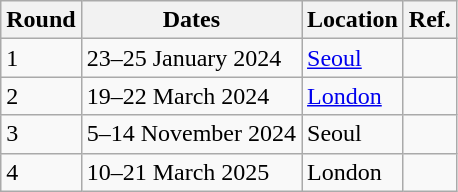<table class="wikitable sortable">
<tr>
<th>Round</th>
<th>Dates</th>
<th>Location</th>
<th>Ref.</th>
</tr>
<tr>
<td>1</td>
<td>23–25 January 2024</td>
<td><a href='#'>Seoul</a></td>
<td></td>
</tr>
<tr>
<td>2</td>
<td>19–22 March 2024</td>
<td><a href='#'>London</a></td>
<td></td>
</tr>
<tr>
<td>3</td>
<td>5–14 November 2024</td>
<td>Seoul</td>
<td></td>
</tr>
<tr>
<td>4</td>
<td>10–21 March 2025</td>
<td>London</td>
<td></td>
</tr>
</table>
